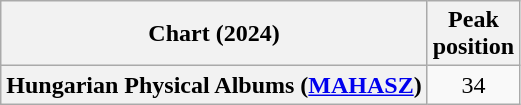<table class="wikitable sortable plainrowheaders" style="text-align:center;">
<tr>
<th scope="col">Chart (2024)</th>
<th scope="col">Peak<br>position</th>
</tr>
<tr>
<th scope="row">Hungarian Physical Albums (<a href='#'>MAHASZ</a>)</th>
<td>34</td>
</tr>
</table>
